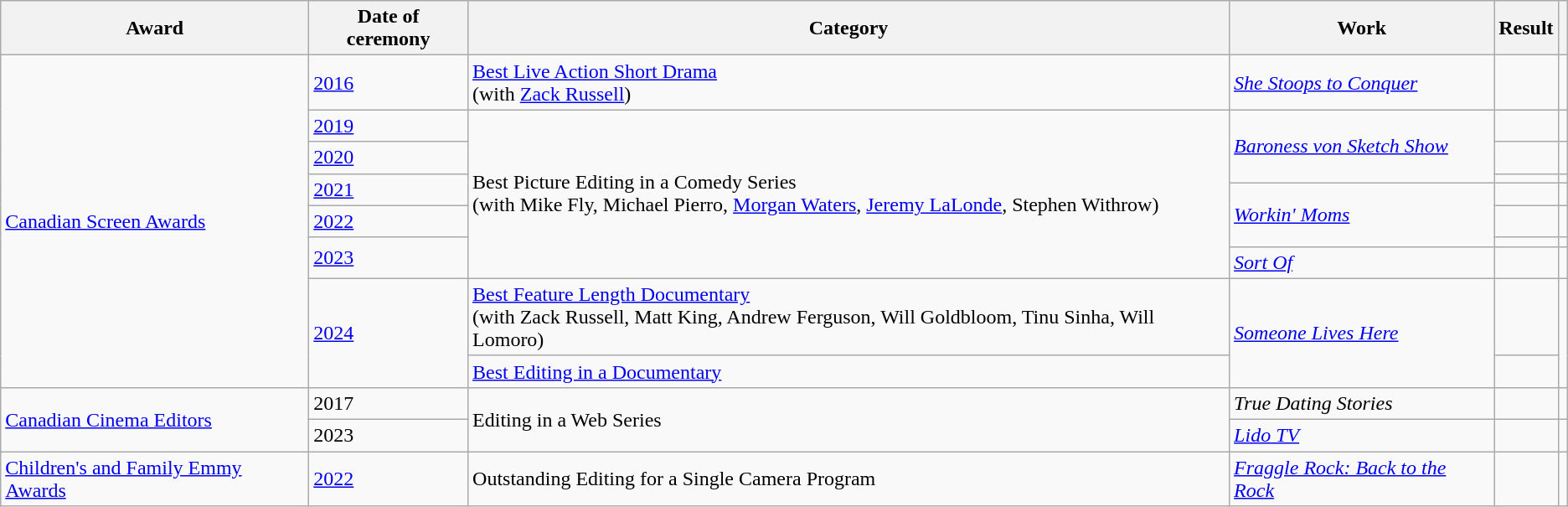<table class="wikitable plainrowheaders sortable">
<tr>
<th scope="col">Award</th>
<th scope="col">Date of ceremony</th>
<th scope="col">Category</th>
<th scope="col">Work</th>
<th scope="col">Result</th>
<th scope="col" class="unsortable"></th>
</tr>
<tr>
<td rowspan=10><a href='#'>Canadian Screen Awards</a></td>
<td><a href='#'>2016</a></td>
<td><a href='#'>Best Live Action Short Drama</a><br>(with <a href='#'>Zack Russell</a>)</td>
<td><em><a href='#'>She Stoops to Conquer</a></em></td>
<td></td>
<td></td>
</tr>
<tr>
<td><a href='#'>2019</a></td>
<td rowspan=7>Best Picture Editing in a Comedy Series<br>(with Mike Fly, Michael Pierro, <a href='#'>Morgan Waters</a>, <a href='#'>Jeremy LaLonde</a>, Stephen Withrow)</td>
<td rowspan=3><em><a href='#'>Baroness von Sketch Show</a></em></td>
<td></td>
<td></td>
</tr>
<tr>
<td><a href='#'>2020</a></td>
<td></td>
<td></td>
</tr>
<tr>
<td rowspan=2><a href='#'>2021</a></td>
<td></td>
<td></td>
</tr>
<tr>
<td rowspan=3><em><a href='#'>Workin' Moms</a></em></td>
<td></td>
<td></td>
</tr>
<tr>
<td><a href='#'>2022</a></td>
<td></td>
<td></td>
</tr>
<tr>
<td rowspan=2><a href='#'>2023</a></td>
<td></td>
<td></td>
</tr>
<tr>
<td><em><a href='#'>Sort Of</a></em></td>
<td></td>
<td></td>
</tr>
<tr>
<td rowspan=2><a href='#'>2024</a></td>
<td><a href='#'>Best Feature Length Documentary</a><br>(with Zack Russell, Matt King, Andrew Ferguson, Will Goldbloom, Tinu Sinha, Will Lomoro)</td>
<td rowspan=2><em><a href='#'>Someone Lives Here</a></em></td>
<td></td>
<td rowspan=2></td>
</tr>
<tr>
<td><a href='#'>Best Editing in a Documentary</a></td>
<td></td>
</tr>
<tr>
<td rowspan=2><a href='#'>Canadian Cinema Editors</a></td>
<td>2017</td>
<td rowspan=2>Editing in a Web Series</td>
<td><em>True Dating Stories</em></td>
<td></td>
<td></td>
</tr>
<tr>
<td>2023</td>
<td><em><a href='#'>Lido TV</a></em></td>
<td></td>
<td></td>
</tr>
<tr>
<td><a href='#'>Children's and Family Emmy Awards</a></td>
<td><a href='#'>2022</a></td>
<td>Outstanding Editing for a Single Camera Program</td>
<td><em><a href='#'>Fraggle Rock: Back to the Rock</a></em></td>
<td></td>
<td></td>
</tr>
</table>
